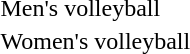<table>
<tr>
<td>Men's volleyball</td>
<td></td>
<td></td>
<td></td>
</tr>
<tr>
<td>Women's volleyball</td>
<td></td>
<td></td>
<td></td>
</tr>
</table>
